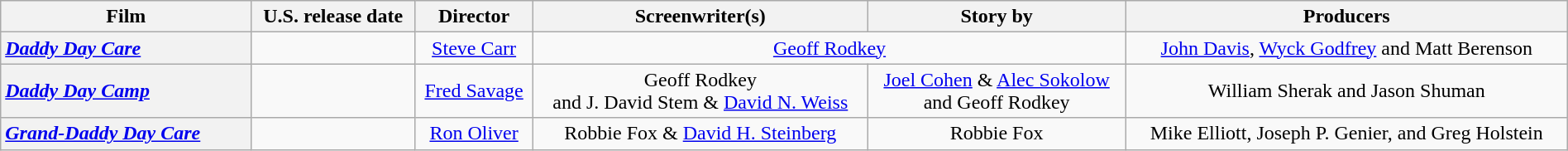<table class="wikitable plainrowheaders" style="text-align:center" width=100%>
<tr>
<th scope="col" style="width:16%;">Film</th>
<th scope="col">U.S. release date</th>
<th scope="col">Director</th>
<th scope="col">Screenwriter(s)</th>
<th scope="col">Story by</th>
<th scope="col">Producers</th>
</tr>
<tr>
<th scope="row" style="text-align:left"><em><a href='#'>Daddy Day Care</a></em></th>
<td style="text-align:center"></td>
<td><a href='#'>Steve Carr</a></td>
<td colspan="2"><a href='#'>Geoff Rodkey</a></td>
<td><a href='#'>John Davis</a>, <a href='#'>Wyck Godfrey</a> and Matt Berenson</td>
</tr>
<tr>
<th scope="row" style="text-align:left"><em><a href='#'>Daddy Day Camp</a></em></th>
<td style="text-align:center"></td>
<td><a href='#'>Fred Savage</a></td>
<td>Geoff Rodkey  <br>and J. David Stem & <a href='#'>David N. Weiss</a></td>
<td><a href='#'>Joel Cohen</a> & <a href='#'>Alec Sokolow</a>  <br>and Geoff Rodkey</td>
<td>William Sherak and Jason Shuman</td>
</tr>
<tr>
<th scope="row" style="text-align:left"><em><a href='#'>Grand-Daddy Day Care</a></em></th>
<td style="text-align:center"></td>
<td><a href='#'>Ron Oliver</a></td>
<td>Robbie Fox & <a href='#'>David H. Steinberg</a></td>
<td>Robbie Fox</td>
<td>Mike Elliott, Joseph P. Genier, and Greg Holstein</td>
</tr>
</table>
